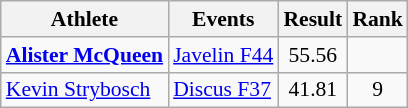<table class=wikitable style="font-size:90%">
<tr>
<th>Athlete</th>
<th>Events</th>
<th>Result</th>
<th>Rank</th>
</tr>
<tr>
<td><strong><a href='#'>Alister McQueen</a></strong></td>
<td><a href='#'>Javelin F44</a></td>
<td align="center">55.56</td>
<td align="center"></td>
</tr>
<tr>
<td><a href='#'>Kevin Strybosch</a></td>
<td><a href='#'>Discus F37</a></td>
<td align="center">41.81</td>
<td align="center">9</td>
</tr>
</table>
